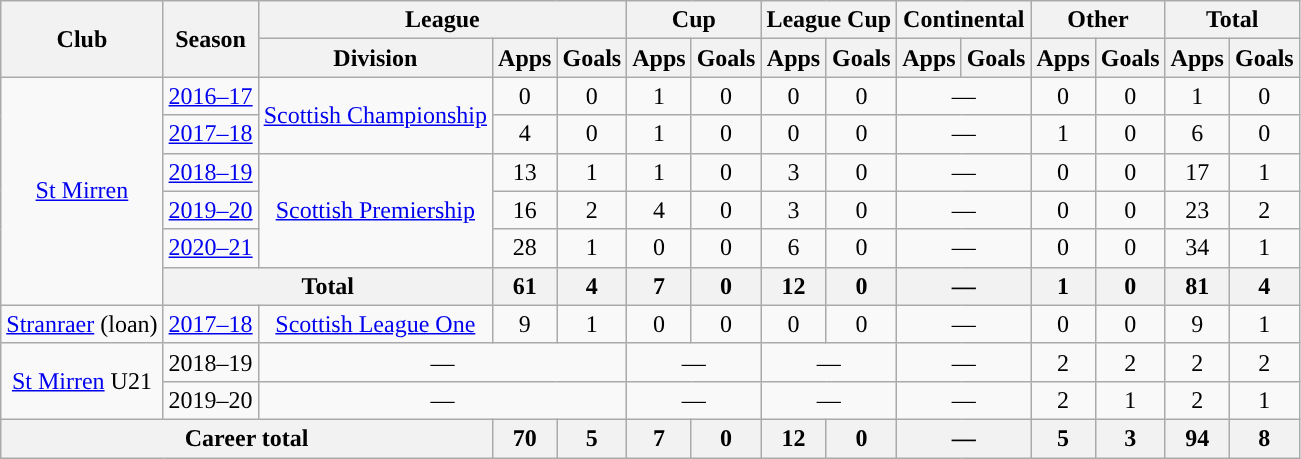<table class="wikitable" style="text-align:center">
<tr>
<th rowspan="2">Club</th>
<th rowspan="2">Season</th>
<th colspan="3">League</th>
<th colspan="2">Cup</th>
<th colspan="2">League Cup</th>
<th colspan="2">Continental</th>
<th colspan="2">Other</th>
<th colspan="2">Total</th>
</tr>
<tr>
<th>Division</th>
<th>Apps</th>
<th>Goals</th>
<th>Apps</th>
<th>Goals</th>
<th>Apps</th>
<th>Goals</th>
<th>Apps</th>
<th>Goals</th>
<th>Apps</th>
<th>Goals</th>
<th>Apps</th>
<th>Goals</th>
</tr>
<tr>
<td rowspan="6"><a href='#'>St Mirren</a></td>
<td><a href='#'>2016–17</a></td>
<td rowspan="2"><a href='#'>Scottish Championship</a></td>
<td>0</td>
<td>0</td>
<td>1</td>
<td>0</td>
<td>0</td>
<td>0</td>
<td colspan="2">—</td>
<td>0</td>
<td>0</td>
<td>1</td>
<td>0</td>
</tr>
<tr>
<td><a href='#'>2017–18</a></td>
<td>4</td>
<td>0</td>
<td>1</td>
<td>0</td>
<td>0</td>
<td>0</td>
<td colspan="2">—</td>
<td>1</td>
<td>0</td>
<td>6</td>
<td>0</td>
</tr>
<tr>
<td><a href='#'>2018–19</a></td>
<td rowspan="3"><a href='#'>Scottish Premiership</a></td>
<td>13</td>
<td>1</td>
<td>1</td>
<td>0</td>
<td>3</td>
<td>0</td>
<td colspan="2">—</td>
<td>0</td>
<td>0</td>
<td>17</td>
<td>1</td>
</tr>
<tr>
<td><a href='#'>2019–20</a></td>
<td>16</td>
<td>2</td>
<td>4</td>
<td>0</td>
<td>3</td>
<td>0</td>
<td colspan="2">—</td>
<td>0</td>
<td>0</td>
<td>23</td>
<td>2</td>
</tr>
<tr>
<td><a href='#'>2020–21</a></td>
<td>28</td>
<td>1</td>
<td>0</td>
<td>0</td>
<td>6</td>
<td>0</td>
<td colspan="2">—</td>
<td>0</td>
<td>0</td>
<td>34</td>
<td>1</td>
</tr>
<tr>
<th colspan="2">Total</th>
<th>61</th>
<th>4</th>
<th>7</th>
<th>0</th>
<th>12</th>
<th>0</th>
<th colspan="2">—</th>
<th>1</th>
<th>0</th>
<th>81</th>
<th>4</th>
</tr>
<tr>
<td rowspan="1"><a href='#'>Stranraer</a> (loan)</td>
<td><a href='#'>2017–18</a></td>
<td rowspan="1"><a href='#'>Scottish League One</a></td>
<td>9</td>
<td>1</td>
<td>0</td>
<td>0</td>
<td>0</td>
<td>0</td>
<td colspan="2">—</td>
<td>0</td>
<td>0</td>
<td>9</td>
<td>1</td>
</tr>
<tr>
<td rowspan="2"><a href='#'>St Mirren</a> U21</td>
<td>2018–19</td>
<td colspan=3>—</td>
<td colspan=2>—</td>
<td colspan=2>—</td>
<td colspan=2>—</td>
<td>2</td>
<td>2</td>
<td>2</td>
<td>2</td>
</tr>
<tr>
<td>2019–20</td>
<td colspan=3>—</td>
<td colspan=2>—</td>
<td colspan=2>—</td>
<td colspan=2>—</td>
<td>2</td>
<td>1</td>
<td>2</td>
<td>1</td>
</tr>
<tr>
<th colspan="3">Career total</th>
<th>70</th>
<th>5</th>
<th>7</th>
<th>0</th>
<th>12</th>
<th>0</th>
<th colspan="2">—</th>
<th>5</th>
<th>3</th>
<th>94</th>
<th>8</th>
</tr>
</table>
